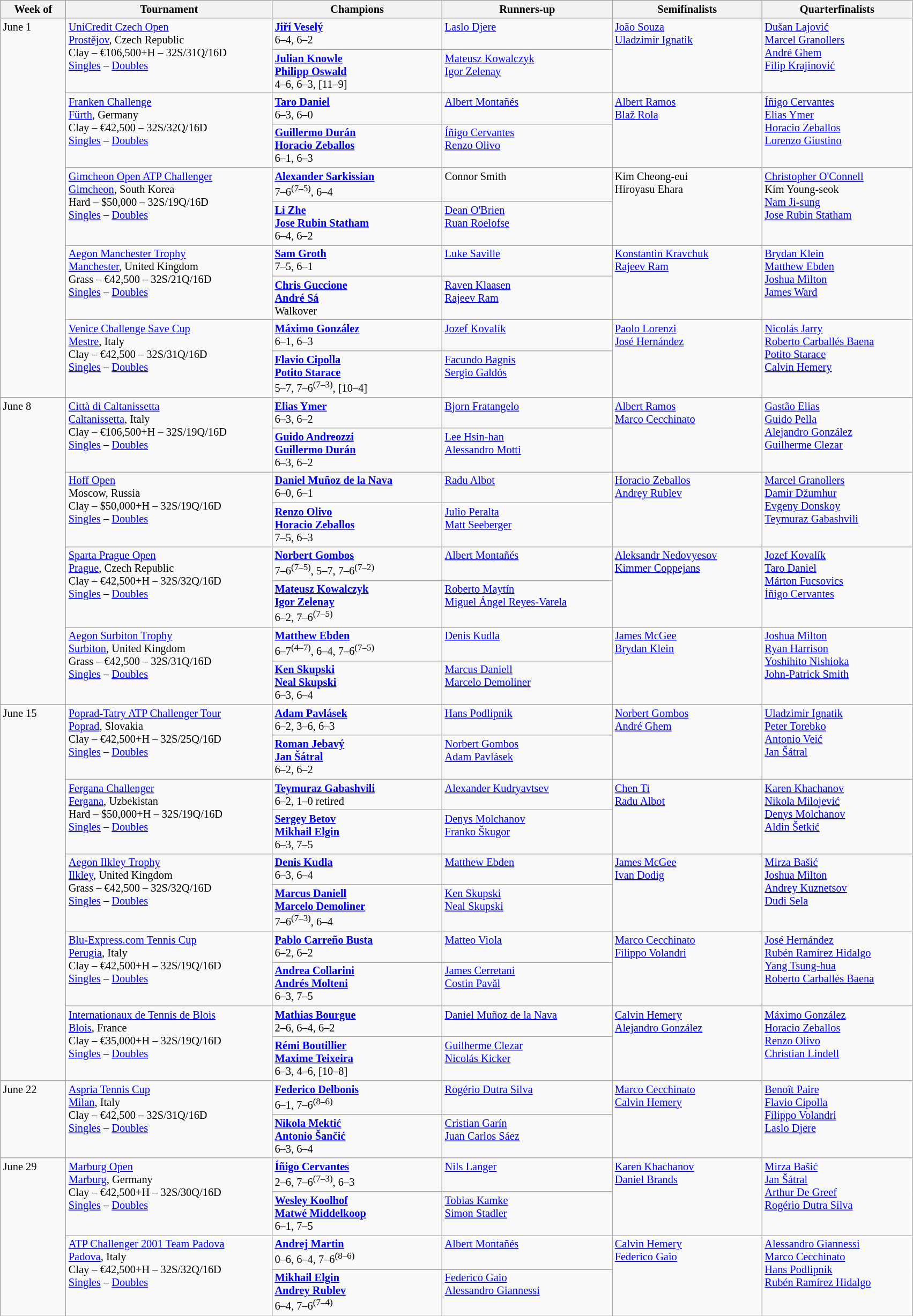<table class="wikitable" style="font-size:85%;">
<tr>
<th width="75">Week of</th>
<th width="250">Tournament</th>
<th width="205">Champions</th>
<th width="205">Runners-up</th>
<th width="180">Semifinalists</th>
<th width="180">Quarterfinalists</th>
</tr>
<tr valign=top>
<td rowspan=10>June 1</td>
<td rowspan=2><a href='#'>UniCredit Czech Open</a><br><a href='#'>Prostějov</a>, Czech Republic<br> Clay – €106,500+H – 32S/31Q/16D<br><a href='#'>Singles</a> – <a href='#'>Doubles</a></td>
<td> <strong><a href='#'>Jiří Veselý</a></strong><br>6–4, 6–2</td>
<td> <a href='#'>Laslo Djere</a></td>
<td rowspan=2> <a href='#'>João Souza</a> <br>  <a href='#'>Uladzimir Ignatik</a></td>
<td rowspan=2> <a href='#'>Dušan Lajović</a> <br> <a href='#'>Marcel Granollers</a>  <br>  <a href='#'>André Ghem</a> <br>  <a href='#'>Filip Krajinović</a></td>
</tr>
<tr valign=top>
<td> <strong><a href='#'>Julian Knowle</a></strong><br> <strong><a href='#'>Philipp Oswald</a></strong><br>4–6, 6–3, [11–9]</td>
<td> <a href='#'>Mateusz Kowalczyk</a><br> <a href='#'>Igor Zelenay</a></td>
</tr>
<tr valign=top>
<td rowspan=2><a href='#'>Franken Challenge</a><br><a href='#'>Fürth</a>, Germany<br> Clay – €42,500 – 32S/32Q/16D<br><a href='#'>Singles</a> – <a href='#'>Doubles</a></td>
<td> <strong><a href='#'>Taro Daniel</a></strong><br>6–3, 6–0</td>
<td> <a href='#'>Albert Montañés</a></td>
<td rowspan=2> <a href='#'>Albert Ramos</a> <br>  <a href='#'>Blaž Rola</a></td>
<td rowspan=2> <a href='#'>Íñigo Cervantes</a> <br>  <a href='#'>Elias Ymer</a> <br> <a href='#'>Horacio Zeballos</a> <br>  <a href='#'>Lorenzo Giustino</a></td>
</tr>
<tr valign=top>
<td> <strong><a href='#'>Guillermo Durán</a></strong><br> <strong><a href='#'>Horacio Zeballos</a></strong><br>6–1, 6–3</td>
<td> <a href='#'>Íñigo Cervantes</a><br> <a href='#'>Renzo Olivo</a></td>
</tr>
<tr valign=top>
<td rowspan=2><a href='#'>Gimcheon Open ATP Challenger</a><br><a href='#'>Gimcheon</a>, South Korea<br> Hard – $50,000 – 32S/19Q/16D<br><a href='#'>Singles</a> – <a href='#'>Doubles</a></td>
<td> <strong><a href='#'>Alexander Sarkissian</a></strong><br>7–6<sup>(7–5)</sup>, 6–4</td>
<td> Connor Smith</td>
<td rowspan=2> Kim Cheong-eui <br>  Hiroyasu Ehara</td>
<td rowspan=2> <a href='#'>Christopher O'Connell</a> <br> Kim Young-seok <br> <a href='#'>Nam Ji-sung</a> <br>  <a href='#'>Jose Rubin Statham</a></td>
</tr>
<tr valign=top>
<td> <strong><a href='#'>Li Zhe</a></strong><br> <strong><a href='#'>Jose Rubin Statham</a></strong><br>6–4, 6–2</td>
<td> <a href='#'>Dean O'Brien</a><br> <a href='#'>Ruan Roelofse</a></td>
</tr>
<tr valign=top>
<td rowspan=2><a href='#'>Aegon Manchester Trophy</a><br><a href='#'>Manchester</a>, United Kingdom<br> Grass – €42,500 – 32S/21Q/16D<br><a href='#'>Singles</a> – <a href='#'>Doubles</a></td>
<td> <strong><a href='#'>Sam Groth</a></strong><br>7–5, 6–1</td>
<td> <a href='#'>Luke Saville</a></td>
<td rowspan=2> <a href='#'>Konstantin Kravchuk</a> <br>  <a href='#'>Rajeev Ram</a></td>
<td rowspan=2> <a href='#'>Brydan Klein</a> <br>  <a href='#'>Matthew Ebden</a> <br>  <a href='#'>Joshua Milton</a> <br>  <a href='#'>James Ward</a></td>
</tr>
<tr valign=top>
<td> <strong><a href='#'>Chris Guccione</a></strong> <br>  <strong><a href='#'>André Sá</a></strong> <br> Walkover</td>
<td> <a href='#'>Raven Klaasen</a> <br>  <a href='#'>Rajeev Ram</a></td>
</tr>
<tr valign=top>
<td rowspan=2><a href='#'>Venice Challenge Save Cup</a><br><a href='#'>Mestre</a>, Italy<br> Clay – €42,500 – 32S/31Q/16D<br><a href='#'>Singles</a> – <a href='#'>Doubles</a></td>
<td> <strong><a href='#'>Máximo González</a></strong><br>6–1, 6–3</td>
<td> <a href='#'>Jozef Kovalík</a></td>
<td rowspan=2> <a href='#'>Paolo Lorenzi</a>  <br>  <a href='#'>José Hernández</a></td>
<td rowspan=2> <a href='#'>Nicolás Jarry</a> <br>  <a href='#'>Roberto Carballés Baena</a> <br>  <a href='#'>Potito Starace</a> <br>  <a href='#'>Calvin Hemery</a></td>
</tr>
<tr valign=top>
<td> <strong><a href='#'>Flavio Cipolla</a></strong> <br>   <strong><a href='#'>Potito Starace</a></strong> <br> 5–7, 7–6<sup>(7–3)</sup>, [10–4]</td>
<td> <a href='#'>Facundo Bagnis</a> <br>   <a href='#'>Sergio Galdós</a></td>
</tr>
<tr valign=top>
<td rowspan=8>June 8</td>
<td rowspan=2><a href='#'>Città di Caltanissetta</a><br><a href='#'>Caltanissetta</a>, Italy<br> Clay – €106,500+H – 32S/19Q/16D<br><a href='#'>Singles</a> – <a href='#'>Doubles</a></td>
<td> <strong><a href='#'>Elias Ymer</a></strong> <br> 6–3, 6–2</td>
<td> <a href='#'>Bjorn Fratangelo</a></td>
<td rowspan=2> <a href='#'>Albert Ramos</a> <br>  <a href='#'>Marco Cecchinato</a></td>
<td rowspan=2> <a href='#'>Gastão Elias</a> <br> <a href='#'>Guido Pella</a> <br> <a href='#'>Alejandro González</a> <br>  <a href='#'>Guilherme Clezar</a></td>
</tr>
<tr valign=top>
<td> <strong><a href='#'>Guido Andreozzi</a></strong> <br>  <strong><a href='#'>Guillermo Durán</a></strong> <br> 6–3, 6–2</td>
<td> <a href='#'>Lee Hsin-han</a> <br>  <a href='#'>Alessandro Motti</a></td>
</tr>
<tr valign=top>
<td rowspan=2><a href='#'>Hoff Open</a><br>Moscow, Russia<br> Clay – $50,000+H – 32S/19Q/16D<br><a href='#'>Singles</a> – <a href='#'>Doubles</a></td>
<td> <strong><a href='#'>Daniel Muñoz de la Nava</a></strong>  <br> 6–0, 6–1</td>
<td> <a href='#'>Radu Albot</a></td>
<td rowspan=2> <a href='#'>Horacio Zeballos</a> <br>  <a href='#'>Andrey Rublev</a></td>
<td rowspan=2> <a href='#'>Marcel Granollers</a> <br> <a href='#'>Damir Džumhur</a> <br> <a href='#'>Evgeny Donskoy</a> <br>  <a href='#'>Teymuraz Gabashvili</a></td>
</tr>
<tr valign=top>
<td> <strong><a href='#'>Renzo Olivo</a></strong> <br>  <strong><a href='#'>Horacio Zeballos</a></strong> <br> 7–5, 6–3</td>
<td> <a href='#'>Julio Peralta</a> <br>  <a href='#'>Matt Seeberger</a></td>
</tr>
<tr valign=top>
<td rowspan=2><a href='#'>Sparta Prague Open</a><br><a href='#'>Prague</a>, Czech Republic<br> Clay – €42,500+H – 32S/32Q/16D<br><a href='#'>Singles</a> – <a href='#'>Doubles</a></td>
<td> <strong><a href='#'>Norbert Gombos</a></strong> <br> 7–6<sup>(7–5)</sup>, 5–7, 7–6<sup>(7–2)</sup></td>
<td> <a href='#'>Albert Montañés</a></td>
<td rowspan=2> <a href='#'>Aleksandr Nedovyesov</a> <br>  <a href='#'>Kimmer Coppejans</a></td>
<td rowspan=2> <a href='#'>Jozef Kovalík</a> <br> <a href='#'>Taro Daniel</a> <br> <a href='#'>Márton Fucsovics</a> <br>  <a href='#'>Íñigo Cervantes</a></td>
</tr>
<tr valign=top>
<td> <strong><a href='#'>Mateusz Kowalczyk</a></strong> <br>  <strong><a href='#'>Igor Zelenay</a></strong> <br> 6–2, 7–6<sup>(7–5)</sup></td>
<td> <a href='#'>Roberto Maytín</a> <br>  <a href='#'>Miguel Ángel Reyes-Varela</a></td>
</tr>
<tr valign=top>
<td rowspan=2><a href='#'>Aegon Surbiton Trophy</a><br><a href='#'>Surbiton</a>, United Kingdom<br> Grass – €42,500 – 32S/31Q/16D<br><a href='#'>Singles</a> – <a href='#'>Doubles</a></td>
<td> <strong><a href='#'>Matthew Ebden</a></strong> <br> 6–7<sup>(4–7)</sup>, 6–4, 7–6<sup>(7–5)</sup></td>
<td> <a href='#'>Denis Kudla</a></td>
<td rowspan=2> <a href='#'>James McGee</a> <br>  <a href='#'>Brydan Klein</a></td>
<td rowspan=2> <a href='#'>Joshua Milton</a> <br> <a href='#'>Ryan Harrison</a> <br> <a href='#'>Yoshihito Nishioka</a> <br>  <a href='#'>John-Patrick Smith</a></td>
</tr>
<tr valign=top>
<td> <strong><a href='#'>Ken Skupski</a></strong> <br>  <strong><a href='#'>Neal Skupski</a></strong> <br> 6–3, 6–4</td>
<td> <a href='#'>Marcus Daniell</a> <br>  <a href='#'>Marcelo Demoliner</a></td>
</tr>
<tr valign=top>
<td rowspan=10>June 15</td>
<td rowspan=2><a href='#'>Poprad-Tatry ATP Challenger Tour</a><br><a href='#'>Poprad</a>, Slovakia<br> Clay – €42,500+H – 32S/25Q/16D<br><a href='#'>Singles</a> – <a href='#'>Doubles</a></td>
<td> <strong><a href='#'>Adam Pavlásek</a></strong><br>6–2, 3–6, 6–3</td>
<td> <a href='#'>Hans Podlipnik</a></td>
<td rowspan=2> <a href='#'>Norbert Gombos</a> <br>  <a href='#'>André Ghem</a></td>
<td rowspan=2> <a href='#'>Uladzimir Ignatik</a> <br> <a href='#'>Peter Torebko</a> <br> <a href='#'>Antonio Veić</a> <br>  <a href='#'>Jan Šátral</a></td>
</tr>
<tr valign=top>
<td> <strong><a href='#'>Roman Jebavý</a></strong><br> <strong><a href='#'>Jan Šátral</a></strong><br>6–2, 6–2</td>
<td> <a href='#'>Norbert Gombos</a><br>  <a href='#'>Adam Pavlásek</a></td>
</tr>
<tr valign=top>
<td rowspan=2><a href='#'>Fergana Challenger</a><br><a href='#'>Fergana</a>, Uzbekistan<br> Hard – $50,000+H – 32S/19Q/16D<br><a href='#'>Singles</a> – <a href='#'>Doubles</a></td>
<td> <strong><a href='#'>Teymuraz Gabashvili</a></strong><br>6–2, 1–0 retired</td>
<td> <a href='#'>Alexander Kudryavtsev</a></td>
<td rowspan=2> <a href='#'>Chen Ti</a> <br>  <a href='#'>Radu Albot</a></td>
<td rowspan=2> <a href='#'>Karen Khachanov</a> <br> <a href='#'>Nikola Milojević</a> <br> <a href='#'>Denys Molchanov</a> <br>  <a href='#'>Aldin Šetkić</a></td>
</tr>
<tr valign=top>
<td> <strong><a href='#'>Sergey Betov</a></strong><br> <strong><a href='#'>Mikhail Elgin</a></strong><br>6–3, 7–5</td>
<td> <a href='#'>Denys Molchanov</a><br> <a href='#'>Franko Škugor</a></td>
</tr>
<tr valign=top>
<td rowspan=2><a href='#'>Aegon Ilkley Trophy</a><br><a href='#'>Ilkley</a>, United Kingdom<br> Grass – €42,500 – 32S/32Q/16D<br><a href='#'>Singles</a> – <a href='#'>Doubles</a></td>
<td> <strong><a href='#'>Denis Kudla</a></strong><br>6–3, 6–4</td>
<td> <a href='#'>Matthew Ebden</a></td>
<td rowspan=2> <a href='#'>James McGee</a> <br>   <a href='#'>Ivan Dodig</a></td>
<td rowspan=2> <a href='#'>Mirza Bašić</a> <br>  <a href='#'>Joshua Milton</a> <br>  <a href='#'>Andrey Kuznetsov</a> <br>  <a href='#'>Dudi Sela</a></td>
</tr>
<tr valign=top>
<td> <strong><a href='#'>Marcus Daniell</a></strong><br> <strong><a href='#'>Marcelo Demoliner</a></strong><br>7–6<sup>(7–3)</sup>, 6–4</td>
<td> <a href='#'>Ken Skupski</a><br> <a href='#'>Neal Skupski</a></td>
</tr>
<tr valign=top>
<td rowspan=2><a href='#'>Blu-Express.com Tennis Cup</a><br><a href='#'>Perugia</a>, Italy<br> Clay – €42,500+H – 32S/19Q/16D<br><a href='#'>Singles</a> – <a href='#'>Doubles</a></td>
<td> <strong><a href='#'>Pablo Carreño Busta</a></strong> <br>6–2, 6–2</td>
<td> <a href='#'>Matteo Viola</a></td>
<td rowspan=2> <a href='#'>Marco Cecchinato</a> <br>  <a href='#'>Filippo Volandri</a></td>
<td rowspan=2> <a href='#'>José Hernández</a> <br>  <a href='#'>Rubén Ramírez Hidalgo</a> <br>  <a href='#'>Yang Tsung-hua</a> <br>  <a href='#'>Roberto Carballés Baena</a></td>
</tr>
<tr valign=top>
<td> <strong><a href='#'>Andrea Collarini</a> <br>  <a href='#'>Andrés Molteni</a></strong> <br> 6–3, 7–5</td>
<td> <a href='#'>James Cerretani</a> <br>  <a href='#'>Costin Pavăl</a></td>
</tr>
<tr valign=top>
<td rowspan=2><a href='#'>Internationaux de Tennis de Blois</a><br><a href='#'>Blois</a>, France<br> Clay – €35,000+H – 32S/19Q/16D<br><a href='#'>Singles</a> – <a href='#'>Doubles</a></td>
<td> <strong><a href='#'>Mathias Bourgue</a></strong> <br> 2–6, 6–4, 6–2</td>
<td> <a href='#'>Daniel Muñoz de la Nava</a></td>
<td rowspan=2> <a href='#'>Calvin Hemery</a> <br>  <a href='#'>Alejandro González</a></td>
<td rowspan=2> <a href='#'>Máximo González</a> <br> <a href='#'>Horacio Zeballos</a> <br> <a href='#'>Renzo Olivo</a> <br>  <a href='#'>Christian Lindell</a></td>
</tr>
<tr valign=top>
<td><strong> <a href='#'>Rémi Boutillier</a> <br>  <a href='#'>Maxime Teixeira</a> </strong> <br> 6–3, 4–6, [10–8]</td>
<td> <a href='#'>Guilherme Clezar</a> <br>  <a href='#'>Nicolás Kicker</a></td>
</tr>
<tr valign=top>
<td rowspan=2>June 22</td>
<td rowspan=2><a href='#'>Aspria Tennis Cup</a><br><a href='#'>Milan</a>, Italy<br> Clay – €42,500 – 32S/31Q/16D<br><a href='#'>Singles</a> – <a href='#'>Doubles</a></td>
<td> <strong><a href='#'>Federico Delbonis</a></strong> <br> 6–1, 7–6<sup>(8–6)</sup></td>
<td> <a href='#'>Rogério Dutra Silva</a></td>
<td rowspan=2> <a href='#'>Marco Cecchinato</a> <br>  <a href='#'>Calvin Hemery</a></td>
<td rowspan=2> <a href='#'>Benoît Paire</a> <br> <a href='#'>Flavio Cipolla</a> <br> <a href='#'>Filippo Volandri</a> <br>  <a href='#'>Laslo Djere</a></td>
</tr>
<tr valign=top>
<td> <strong><a href='#'>Nikola Mektić</a></strong> <br>  <strong><a href='#'>Antonio Šančić</a></strong> <br> 6–3, 6–4</td>
<td> <a href='#'>Cristian Garín</a> <br>  <a href='#'>Juan Carlos Sáez</a></td>
</tr>
<tr valign=top>
<td rowspan=4>June 29</td>
<td rowspan=2><a href='#'>Marburg Open</a><br><a href='#'>Marburg</a>, Germany<br> Clay – €42,500+H – 32S/30Q/16D<br><a href='#'>Singles</a> – <a href='#'>Doubles</a></td>
<td> <strong><a href='#'>Íñigo Cervantes</a></strong><br>2–6, 7–6<sup>(7–3)</sup>, 6–3</td>
<td> <a href='#'>Nils Langer</a></td>
<td rowspan=2> <a href='#'>Karen Khachanov</a> <br>  <a href='#'>Daniel Brands</a></td>
<td rowspan=2> <a href='#'>Mirza Bašić</a> <br> <a href='#'>Jan Šátral</a> <br> <a href='#'>Arthur De Greef</a> <br>  <a href='#'>Rogério Dutra Silva</a></td>
</tr>
<tr valign=top>
<td> <strong><a href='#'>Wesley Koolhof</a></strong><br> <strong><a href='#'>Matwé Middelkoop</a></strong><br>6–1, 7–5</td>
<td> <a href='#'>Tobias Kamke</a><br>  <a href='#'>Simon Stadler</a></td>
</tr>
<tr valign=top>
<td rowspan=2><a href='#'>ATP Challenger 2001 Team Padova</a><br><a href='#'>Padova</a>, Italy<br> Clay – €42,500+H – 32S/32Q/16D<br><a href='#'>Singles</a> – <a href='#'>Doubles</a></td>
<td> <strong><a href='#'>Andrej Martin</a></strong><br>0–6, 6–4, 7–6<sup>(8–6)</sup></td>
<td> <a href='#'>Albert Montañés</a></td>
<td rowspan=2> <a href='#'>Calvin Hemery</a> <br>  <a href='#'>Federico Gaio</a></td>
<td rowspan=2> <a href='#'>Alessandro Giannessi</a> <br> <a href='#'>Marco Cecchinato</a> <br> <a href='#'>Hans Podlipnik</a> <br>  <a href='#'>Rubén Ramírez Hidalgo</a></td>
</tr>
<tr valign=top>
<td> <strong><a href='#'>Mikhail Elgin</a></strong><br> <strong><a href='#'>Andrey Rublev</a></strong><br>6–4, 7–6<sup>(7–4)</sup></td>
<td> <a href='#'>Federico Gaio</a><br> <a href='#'>Alessandro Giannessi</a></td>
</tr>
</table>
